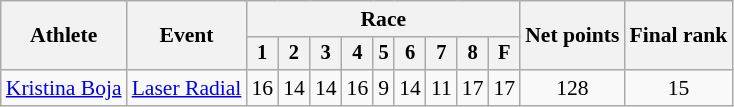<table class="wikitable" style="font-size:90%">
<tr>
<th rowspan="2">Athlete</th>
<th rowspan="2">Event</th>
<th colspan=9>Race</th>
<th rowspan=2>Net points</th>
<th rowspan=2>Final rank</th>
</tr>
<tr style="font-size:95%">
<th>1</th>
<th>2</th>
<th>3</th>
<th>4</th>
<th>5</th>
<th>6</th>
<th>7</th>
<th>8</th>
<th>F</th>
</tr>
<tr align=center>
<td align=left><a href='#'>Kristina Boja</a></td>
<td align=center><a href='#'>Laser Radial</a></td>
<td>16</td>
<td>14</td>
<td>14</td>
<td>16</td>
<td>9</td>
<td>14</td>
<td>11</td>
<td>17</td>
<td>17</td>
<td>128</td>
<td>15</td>
</tr>
</table>
